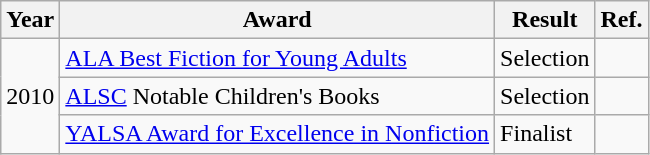<table class="wikitable sortable mw-collapsible">
<tr>
<th>Year</th>
<th>Award</th>
<th>Result</th>
<th>Ref.</th>
</tr>
<tr>
<td rowspan="3">2010</td>
<td><a href='#'>ALA Best Fiction for Young Adults</a></td>
<td>Selection</td>
<td></td>
</tr>
<tr>
<td><a href='#'>ALSC</a> Notable Children's Books</td>
<td>Selection</td>
<td></td>
</tr>
<tr>
<td><a href='#'>YALSA Award for Excellence in Nonfiction</a></td>
<td>Finalist</td>
<td></td>
</tr>
</table>
